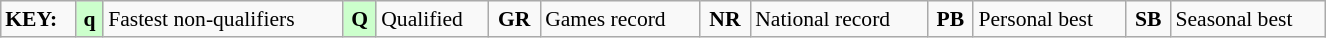<table class="wikitable" style="margin:0.5em auto; font-size:90%;position:relative;" width=70%>
<tr>
<td><strong>KEY:</strong></td>
<td bgcolor=ccffcc align=center><strong>q</strong></td>
<td>Fastest non-qualifiers</td>
<td bgcolor=ccffcc align=center><strong>Q</strong></td>
<td>Qualified</td>
<td align=center><strong>GR</strong></td>
<td>Games record</td>
<td align=center><strong>NR</strong></td>
<td>National record</td>
<td align=center><strong>PB</strong></td>
<td>Personal best</td>
<td align=center><strong>SB</strong></td>
<td>Seasonal best</td>
</tr>
</table>
